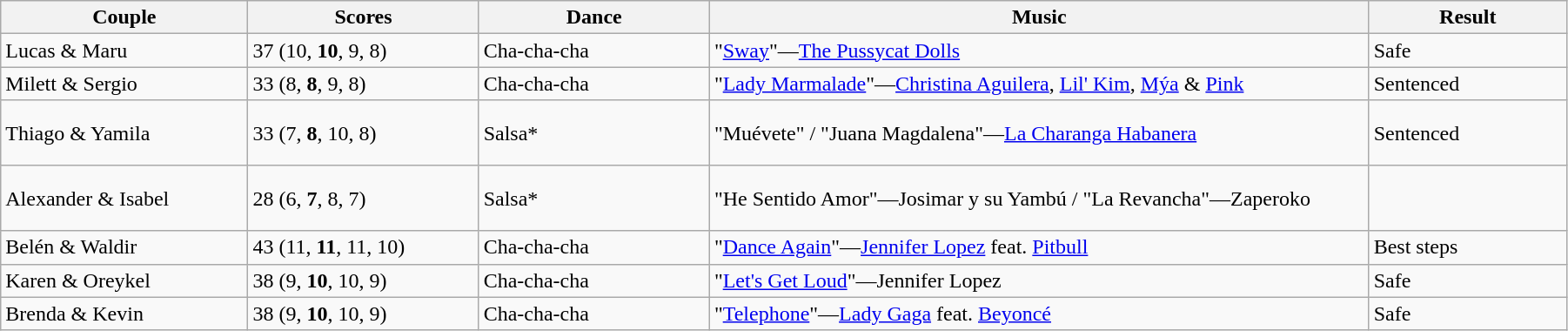<table class="wikitable sortable" style="width:95%; white-space:nowrap">
<tr>
<th style="width:15%;">Couple<br></th>
<th style="width:14%;">Scores</th>
<th style="width:14%;">Dance</th>
<th style="width:40%;">Music</th>
<th style="width:12%;">Result</th>
</tr>
<tr>
<td>Lucas & Maru<br></td>
<td>37 (10, <strong>10</strong>, 9, 8)</td>
<td>Cha-cha-cha</td>
<td>"<a href='#'>Sway</a>"—<a href='#'>The Pussycat Dolls</a></td>
<td>Safe</td>
</tr>
<tr>
<td>Milett & Sergio<br></td>
<td>33 (8, <strong>8</strong>, 9, 8)</td>
<td>Cha-cha-cha</td>
<td>"<a href='#'>Lady Marmalade</a>"—<a href='#'>Christina Aguilera</a>, <a href='#'>Lil' Kim</a>, <a href='#'>Mýa</a> & <a href='#'>Pink</a></td>
<td>Sentenced</td>
</tr>
<tr style="height:50px">
<td>Thiago & Yamila</td>
<td>33 (7, <strong>8</strong>, 10, 8)</td>
<td>Salsa*</td>
<td>"Muévete" / "Juana Magdalena"—<a href='#'>La Charanga Habanera</a></td>
<td>Sentenced</td>
</tr>
<tr style="height:50px">
<td>Alexander & Isabel</td>
<td>28 (6, <strong>7</strong>, 8, 7)</td>
<td>Salsa*</td>
<td>"He Sentido Amor"—Josimar y su Yambú / "La Revancha"—Zaperoko</td>
<td></td>
</tr>
<tr>
<td>Belén & Waldir<br></td>
<td>43 (11, <strong>11</strong>, 11, 10)</td>
<td>Cha-cha-cha</td>
<td>"<a href='#'>Dance Again</a>"—<a href='#'>Jennifer Lopez</a> feat. <a href='#'>Pitbull</a></td>
<td>Best steps</td>
</tr>
<tr>
<td>Karen & Oreykel<br></td>
<td>38 (9, <strong>10</strong>, 10, 9)</td>
<td>Cha-cha-cha</td>
<td>"<a href='#'>Let's Get Loud</a>"—Jennifer Lopez</td>
<td>Safe</td>
</tr>
<tr>
<td>Brenda & Kevin<br></td>
<td>38 (9, <strong>10</strong>, 10, 9)</td>
<td>Cha-cha-cha</td>
<td>"<a href='#'>Telephone</a>"—<a href='#'>Lady Gaga</a> feat. <a href='#'>Beyoncé</a></td>
<td>Safe</td>
</tr>
</table>
